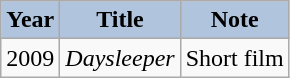<table class="wikitable">
<tr>
<th style="background:#B0C4DE;">Year</th>
<th style="background:#B0C4DE;">Title</th>
<th style="background:#B0C4DE;">Note</th>
</tr>
<tr>
<td>2009</td>
<td><em>Daysleeper</em></td>
<td>Short film</td>
</tr>
</table>
